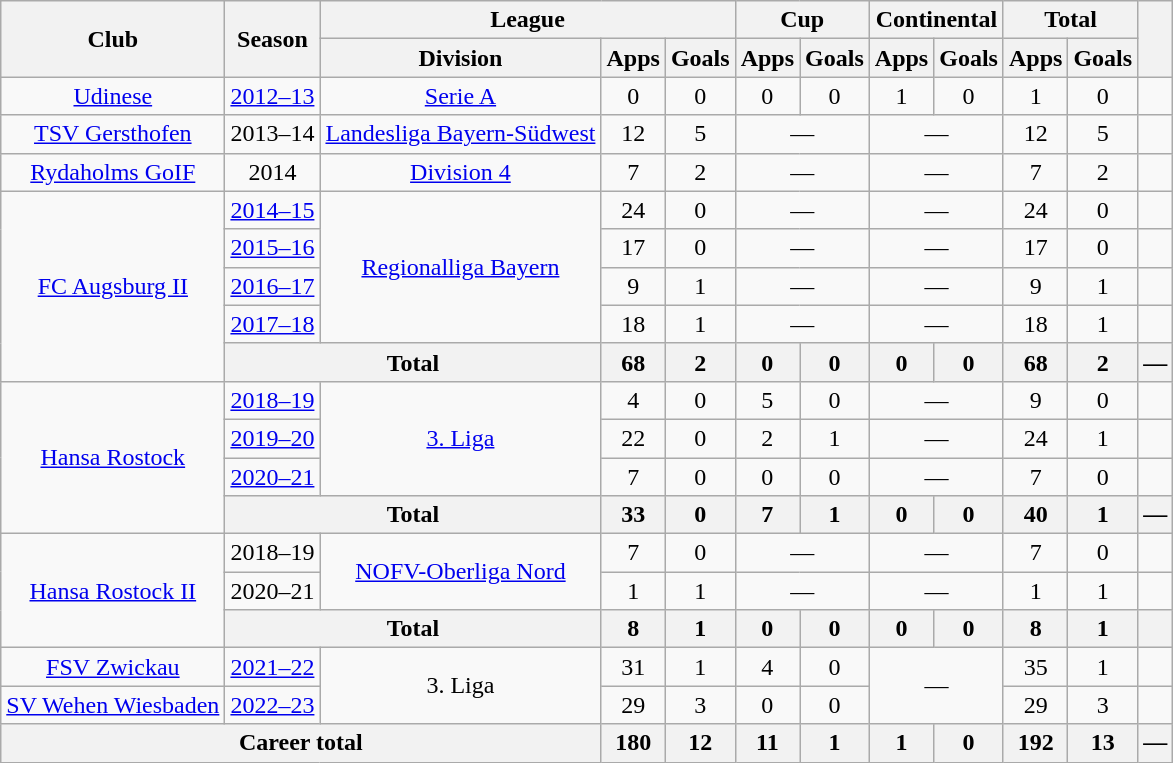<table class="wikitable" style="text-align:center">
<tr>
<th rowspan="2">Club</th>
<th rowspan="2">Season</th>
<th colspan="3">League</th>
<th colspan="2">Cup</th>
<th colspan="2">Continental</th>
<th colspan="2">Total</th>
<th rowspan="2"></th>
</tr>
<tr>
<th>Division</th>
<th>Apps</th>
<th>Goals</th>
<th>Apps</th>
<th>Goals</th>
<th>Apps</th>
<th>Goals</th>
<th>Apps</th>
<th>Goals</th>
</tr>
<tr>
<td><a href='#'>Udinese</a></td>
<td><a href='#'>2012–13</a></td>
<td><a href='#'>Serie A</a></td>
<td>0</td>
<td>0</td>
<td>0</td>
<td>0</td>
<td>1</td>
<td>0</td>
<td>1</td>
<td>0</td>
<td></td>
</tr>
<tr>
<td><a href='#'>TSV Gersthofen</a></td>
<td>2013–14</td>
<td><a href='#'>Landesliga Bayern-Südwest</a></td>
<td>12</td>
<td>5</td>
<td colspan="2">—</td>
<td colspan="2">—</td>
<td>12</td>
<td>5</td>
<td></td>
</tr>
<tr>
<td><a href='#'>Rydaholms GoIF</a></td>
<td>2014</td>
<td><a href='#'>Division 4</a></td>
<td>7</td>
<td>2</td>
<td colspan="2">—</td>
<td colspan="2">—</td>
<td>7</td>
<td>2</td>
<td></td>
</tr>
<tr>
<td rowspan="5"><a href='#'>FC Augsburg II</a></td>
<td><a href='#'>2014–15</a></td>
<td rowspan="4"><a href='#'>Regionalliga Bayern</a></td>
<td>24</td>
<td>0</td>
<td colspan="2">—</td>
<td colspan="2">—</td>
<td>24</td>
<td>0</td>
<td></td>
</tr>
<tr>
<td><a href='#'>2015–16</a></td>
<td>17</td>
<td>0</td>
<td colspan="2">—</td>
<td colspan="2">—</td>
<td>17</td>
<td>0</td>
<td></td>
</tr>
<tr>
<td><a href='#'>2016–17</a></td>
<td>9</td>
<td>1</td>
<td colspan="2">—</td>
<td colspan="2">—</td>
<td>9</td>
<td>1</td>
<td></td>
</tr>
<tr>
<td><a href='#'>2017–18</a></td>
<td>18</td>
<td>1</td>
<td colspan="2">—</td>
<td colspan="2">—</td>
<td>18</td>
<td>1</td>
<td></td>
</tr>
<tr>
<th colspan="2">Total</th>
<th>68</th>
<th>2</th>
<th>0</th>
<th>0</th>
<th>0</th>
<th>0</th>
<th>68</th>
<th>2</th>
<th>—</th>
</tr>
<tr>
<td rowspan="4"><a href='#'>Hansa Rostock</a></td>
<td><a href='#'>2018–19</a></td>
<td rowspan="3"><a href='#'>3. Liga</a></td>
<td>4</td>
<td>0</td>
<td>5</td>
<td>0</td>
<td colspan="2">—</td>
<td>9</td>
<td>0</td>
<td></td>
</tr>
<tr>
<td><a href='#'>2019–20</a></td>
<td>22</td>
<td>0</td>
<td>2</td>
<td>1</td>
<td colspan="2">—</td>
<td>24</td>
<td>1</td>
<td></td>
</tr>
<tr>
<td><a href='#'>2020–21</a></td>
<td>7</td>
<td>0</td>
<td>0</td>
<td>0</td>
<td colspan="2">—</td>
<td>7</td>
<td>0</td>
<td></td>
</tr>
<tr>
<th colspan="2">Total</th>
<th>33</th>
<th>0</th>
<th>7</th>
<th>1</th>
<th>0</th>
<th>0</th>
<th>40</th>
<th>1</th>
<th>—</th>
</tr>
<tr>
<td rowspan="3"><a href='#'>Hansa Rostock II</a></td>
<td>2018–19</td>
<td rowspan="2"><a href='#'>NOFV-Oberliga Nord</a></td>
<td>7</td>
<td>0</td>
<td colspan="2">—</td>
<td colspan="2">—</td>
<td>7</td>
<td>0</td>
<td></td>
</tr>
<tr>
<td>2020–21</td>
<td>1</td>
<td>1</td>
<td colspan="2">—</td>
<td colspan="2">—</td>
<td>1</td>
<td>1</td>
<td></td>
</tr>
<tr>
<th colspan="2">Total</th>
<th>8</th>
<th>1</th>
<th>0</th>
<th>0</th>
<th>0</th>
<th>0</th>
<th>8</th>
<th>1</th>
<th></th>
</tr>
<tr>
<td><a href='#'>FSV Zwickau</a></td>
<td><a href='#'>2021–22</a></td>
<td rowspan="2">3. Liga</td>
<td>31</td>
<td>1</td>
<td>4</td>
<td>0</td>
<td colspan="2" rowspan="2">—</td>
<td>35</td>
<td>1</td>
<td></td>
</tr>
<tr>
<td><a href='#'>SV Wehen Wiesbaden</a></td>
<td><a href='#'>2022–23</a></td>
<td>29</td>
<td>3</td>
<td>0</td>
<td>0</td>
<td>29</td>
<td>3</td>
<td></td>
</tr>
<tr>
<th colspan="3">Career total</th>
<th>180</th>
<th>12</th>
<th>11</th>
<th>1</th>
<th>1</th>
<th>0</th>
<th>192</th>
<th>13</th>
<th>—</th>
</tr>
</table>
